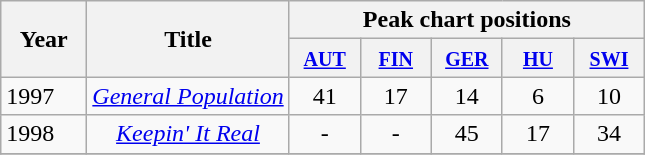<table class="wikitable">
<tr>
<th width="50" rowspan="2"><strong>Year</strong></th>
<th rowspan="2">Title</th>
<th colspan="5"><strong>Peak chart positions</strong></th>
</tr>
<tr>
<th width="40"><small><a href='#'>AUT</a></small></th>
<th width="40"><small><a href='#'>FIN</a></small></th>
<th width="40"><small><a href='#'>GER</a></small></th>
<th width="40"><small><a href='#'>HU</a></small></th>
<th width="40"><small><a href='#'>SWI</a></small></th>
</tr>
<tr>
<td>1997</td>
<td align="center"><em><a href='#'>General Population</a></em></td>
<td align="center">41</td>
<td align="center">17</td>
<td align="center">14</td>
<td align="center">6</td>
<td align="center">10</td>
</tr>
<tr>
<td>1998</td>
<td align="center"><em><a href='#'>Keepin' It Real</a></em></td>
<td align="center">-</td>
<td align="center">-</td>
<td align="center">45</td>
<td align="center">17</td>
<td align="center">34</td>
</tr>
<tr>
</tr>
</table>
